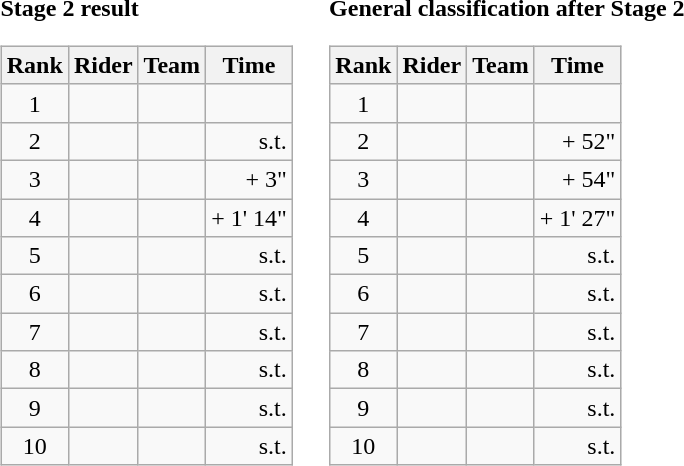<table>
<tr>
<td><strong>Stage 2 result</strong><br><table class="wikitable">
<tr>
<th scope="col">Rank</th>
<th scope="col">Rider</th>
<th scope="col">Team</th>
<th scope="col">Time</th>
</tr>
<tr>
<td style="text-align:center;">1</td>
<td></td>
<td></td>
<td style="text-align:right;"></td>
</tr>
<tr>
<td style="text-align:center;">2</td>
<td></td>
<td></td>
<td style="text-align:right;">s.t.</td>
</tr>
<tr>
<td style="text-align:center;">3</td>
<td></td>
<td></td>
<td style="text-align:right;">+ 3"</td>
</tr>
<tr>
<td style="text-align:center;">4</td>
<td></td>
<td></td>
<td style="text-align:right;">+ 1' 14"</td>
</tr>
<tr>
<td style="text-align:center;">5</td>
<td></td>
<td></td>
<td style="text-align:right;">s.t.</td>
</tr>
<tr>
<td style="text-align:center;">6</td>
<td></td>
<td></td>
<td style="text-align:right;">s.t.</td>
</tr>
<tr>
<td style="text-align:center;">7</td>
<td></td>
<td></td>
<td style="text-align:right;">s.t.</td>
</tr>
<tr>
<td style="text-align:center;">8</td>
<td></td>
<td></td>
<td style="text-align:right;">s.t.</td>
</tr>
<tr>
<td style="text-align:center;">9</td>
<td></td>
<td></td>
<td style="text-align:right;">s.t.</td>
</tr>
<tr>
<td style="text-align:center;">10</td>
<td></td>
<td></td>
<td style="text-align:right;">s.t.</td>
</tr>
</table>
</td>
<td></td>
<td><strong>General classification after Stage 2</strong><br><table class="wikitable">
<tr>
<th scope="col">Rank</th>
<th scope="col">Rider</th>
<th scope="col">Team</th>
<th scope="col">Time</th>
</tr>
<tr>
<td style="text-align:center;">1</td>
<td></td>
<td></td>
<td style="text-align:right;"></td>
</tr>
<tr>
<td style="text-align:center;">2</td>
<td></td>
<td></td>
<td style="text-align:right;">+ 52"</td>
</tr>
<tr>
<td style="text-align:center;">3</td>
<td></td>
<td></td>
<td style="text-align:right;">+ 54"</td>
</tr>
<tr>
<td style="text-align:center;">4</td>
<td></td>
<td></td>
<td style="text-align:right;">+ 1' 27"</td>
</tr>
<tr>
<td style="text-align:center;">5</td>
<td></td>
<td></td>
<td style="text-align:right;">s.t.</td>
</tr>
<tr>
<td style="text-align:center;">6</td>
<td></td>
<td></td>
<td style="text-align:right;">s.t.</td>
</tr>
<tr>
<td style="text-align:center;">7</td>
<td></td>
<td></td>
<td style="text-align:right;">s.t.</td>
</tr>
<tr>
<td style="text-align:center;">8</td>
<td></td>
<td></td>
<td style="text-align:right;">s.t.</td>
</tr>
<tr>
<td style="text-align:center;">9</td>
<td></td>
<td></td>
<td style="text-align:right;">s.t.</td>
</tr>
<tr>
<td style="text-align:center;">10</td>
<td></td>
<td></td>
<td style="text-align:right;">s.t.</td>
</tr>
</table>
</td>
</tr>
</table>
